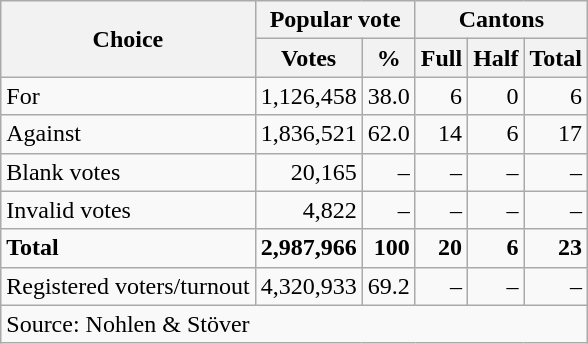<table class=wikitable style=text-align:right>
<tr>
<th rowspan=2>Choice</th>
<th colspan=2>Popular vote</th>
<th colspan=3>Cantons</th>
</tr>
<tr>
<th>Votes</th>
<th>%</th>
<th>Full</th>
<th>Half</th>
<th>Total</th>
</tr>
<tr>
<td align=left>For</td>
<td>1,126,458</td>
<td>38.0</td>
<td>6</td>
<td>0</td>
<td>6</td>
</tr>
<tr>
<td align=left>Against</td>
<td>1,836,521</td>
<td>62.0</td>
<td>14</td>
<td>6</td>
<td>17</td>
</tr>
<tr>
<td align=left>Blank votes</td>
<td>20,165</td>
<td>–</td>
<td>–</td>
<td>–</td>
<td>–</td>
</tr>
<tr>
<td align=left>Invalid votes</td>
<td>4,822</td>
<td>–</td>
<td>–</td>
<td>–</td>
<td>–</td>
</tr>
<tr>
<td align=left><strong>Total</strong></td>
<td><strong>2,987,966</strong></td>
<td><strong>100</strong></td>
<td><strong>20</strong></td>
<td><strong>6</strong></td>
<td><strong>23</strong></td>
</tr>
<tr>
<td align=left>Registered voters/turnout</td>
<td>4,320,933</td>
<td>69.2</td>
<td>–</td>
<td>–</td>
<td>–</td>
</tr>
<tr>
<td align=left colspan=11>Source: Nohlen & Stöver</td>
</tr>
</table>
